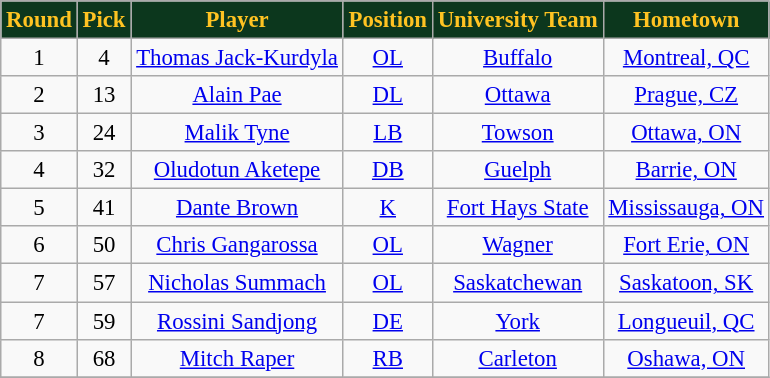<table class="wikitable" style="font-size: 95%;">
<tr>
<th style="background:#0C371D;color:#ffc322;">Round</th>
<th style="background:#0C371D;color:#ffc322;">Pick</th>
<th style="background:#0C371D;color:#ffc322;">Player</th>
<th style="background:#0C371D;color:#ffc322;">Position</th>
<th style="background:#0C371D;color:#ffc322;">University Team</th>
<th style="background:#0C371D;color:#ffc322;">Hometown</th>
</tr>
<tr align="center">
<td align=center>1</td>
<td>4</td>
<td><a href='#'>Thomas Jack-Kurdyla</a></td>
<td><a href='#'>OL</a></td>
<td><a href='#'>Buffalo</a></td>
<td><a href='#'>Montreal, QC</a></td>
</tr>
<tr align="center">
<td align=center>2</td>
<td>13</td>
<td><a href='#'>Alain Pae</a></td>
<td><a href='#'>DL</a></td>
<td><a href='#'>Ottawa</a></td>
<td><a href='#'>Prague, CZ</a></td>
</tr>
<tr align="center">
<td align=center>3</td>
<td>24</td>
<td><a href='#'>Malik Tyne</a></td>
<td><a href='#'>LB</a></td>
<td><a href='#'>Towson</a></td>
<td><a href='#'>Ottawa, ON</a></td>
</tr>
<tr align="center">
<td align=center>4</td>
<td>32</td>
<td><a href='#'>Oludotun Aketepe</a></td>
<td><a href='#'>DB</a></td>
<td><a href='#'>Guelph</a></td>
<td><a href='#'>Barrie, ON</a></td>
</tr>
<tr align="center">
<td align=center>5</td>
<td>41</td>
<td><a href='#'>Dante Brown</a></td>
<td><a href='#'>K</a></td>
<td><a href='#'>Fort Hays State</a></td>
<td><a href='#'>Mississauga, ON</a></td>
</tr>
<tr align="center">
<td align=center>6</td>
<td>50</td>
<td><a href='#'>Chris Gangarossa</a></td>
<td><a href='#'>OL</a></td>
<td><a href='#'>Wagner</a></td>
<td><a href='#'>Fort Erie, ON</a></td>
</tr>
<tr align="center">
<td align=center>7</td>
<td>57</td>
<td><a href='#'>Nicholas Summach</a></td>
<td><a href='#'>OL</a></td>
<td><a href='#'>Saskatchewan</a></td>
<td><a href='#'>Saskatoon, SK</a></td>
</tr>
<tr align="center">
<td align=center>7</td>
<td>59</td>
<td><a href='#'>Rossini Sandjong</a></td>
<td><a href='#'>DE</a></td>
<td><a href='#'>York</a></td>
<td><a href='#'>Longueuil, QC</a></td>
</tr>
<tr align="center">
<td align=center>8</td>
<td>68</td>
<td><a href='#'>Mitch Raper</a></td>
<td><a href='#'>RB</a></td>
<td><a href='#'>Carleton</a></td>
<td><a href='#'>Oshawa, ON</a></td>
</tr>
<tr>
</tr>
</table>
